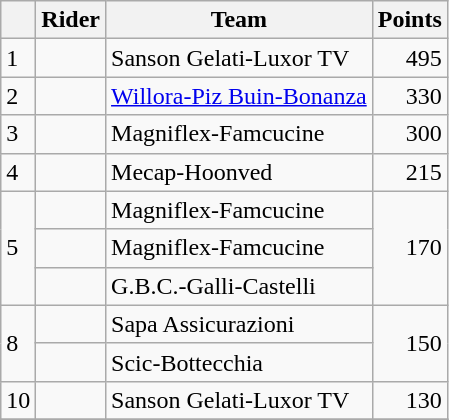<table class="wikitable">
<tr>
<th></th>
<th>Rider</th>
<th>Team</th>
<th>Points</th>
</tr>
<tr>
<td>1</td>
<td> </td>
<td>Sanson Gelati-Luxor TV</td>
<td align=right>495</td>
</tr>
<tr>
<td>2</td>
<td></td>
<td><a href='#'>Willora-Piz Buin-Bonanza</a></td>
<td align=right>330</td>
</tr>
<tr>
<td>3</td>
<td></td>
<td>Magniflex-Famcucine</td>
<td align=right>300</td>
</tr>
<tr>
<td>4</td>
<td></td>
<td>Mecap-Hoonved</td>
<td align=right>215</td>
</tr>
<tr>
<td rowspan="3">5</td>
<td></td>
<td>Magniflex-Famcucine</td>
<td align=right rowspan="3">170</td>
</tr>
<tr>
<td></td>
<td>Magniflex-Famcucine</td>
</tr>
<tr>
<td></td>
<td>G.B.C.-Galli-Castelli</td>
</tr>
<tr>
<td rowspan="2">8</td>
<td></td>
<td>Sapa Assicurazioni</td>
<td align=right rowspan="2">150</td>
</tr>
<tr>
<td>  </td>
<td>Scic-Bottecchia</td>
</tr>
<tr>
<td>10</td>
<td></td>
<td>Sanson Gelati-Luxor TV</td>
<td align=right>130</td>
</tr>
<tr>
</tr>
</table>
